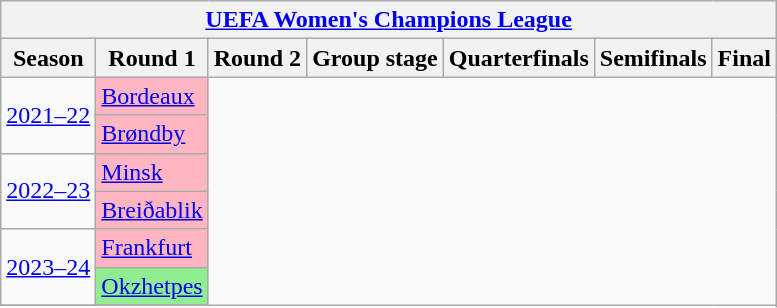<table class="wikitable">
<tr>
<th colspan=20><a href='#'>UEFA Women's Champions League</a></th>
</tr>
<tr>
<th>Season</th>
<th>Round 1</th>
<th>Round 2</th>
<th>Group stage</th>
<th>Quarterfinals</th>
<th>Semifinals</th>
<th>Final</th>
</tr>
<tr>
<td rowspan=2><a href='#'>2021–22</a></td>
<td bgcolor=lightpink> <a href='#'>Bordeaux</a></td>
</tr>
<tr>
<td bgcolor=lightpink> <a href='#'>Brøndby</a></td>
</tr>
<tr>
<td rowspan=2><a href='#'>2022–23</a></td>
<td bgcolor=lightpink> <a href='#'>Minsk</a></td>
</tr>
<tr>
<td bgcolor=lightpink> <a href='#'>Breiðablik</a></td>
</tr>
<tr>
<td rowspan=2><a href='#'>2023–24</a></td>
<td bgcolor=lightpink> <a href='#'>Frankfurt</a></td>
</tr>
<tr>
<td bgcolor=lightgreen> <a href='#'>Okzhetpes</a></td>
</tr>
<tr>
</tr>
</table>
